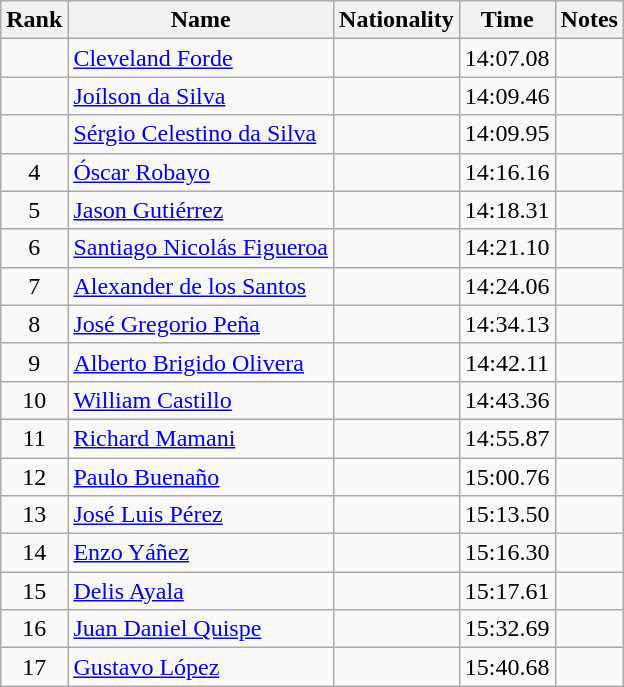<table class="wikitable sortable" style="text-align:center">
<tr>
<th>Rank</th>
<th>Name</th>
<th>Nationality</th>
<th>Time</th>
<th>Notes</th>
</tr>
<tr>
<td align=center></td>
<td align=left><a href='#'>Cleveland Forde</a></td>
<td align=left></td>
<td>14:07.08</td>
<td></td>
</tr>
<tr>
<td align=center></td>
<td align=left><a href='#'>Joílson da Silva</a></td>
<td align=left></td>
<td>14:09.46</td>
<td></td>
</tr>
<tr>
<td align=center></td>
<td align=left><a href='#'>Sérgio Celestino da Silva</a></td>
<td align=left></td>
<td>14:09.95</td>
<td></td>
</tr>
<tr>
<td align=center>4</td>
<td align=left><a href='#'>Óscar Robayo</a></td>
<td align=left></td>
<td>14:16.16</td>
<td></td>
</tr>
<tr>
<td align=center>5</td>
<td align=left><a href='#'>Jason Gutiérrez</a></td>
<td align=left></td>
<td>14:18.31</td>
<td></td>
</tr>
<tr>
<td align=center>6</td>
<td align=left><a href='#'>Santiago Nicolás Figueroa</a></td>
<td align=left></td>
<td>14:21.10</td>
<td></td>
</tr>
<tr>
<td align=center>7</td>
<td align=left><a href='#'>Alexander de los Santos</a></td>
<td align=left></td>
<td>14:24.06</td>
<td></td>
</tr>
<tr>
<td align=center>8</td>
<td align=left><a href='#'>José Gregorio Peña</a></td>
<td align=left></td>
<td>14:34.13</td>
<td></td>
</tr>
<tr>
<td align=center>9</td>
<td align=left><a href='#'>Alberto Brigido Olivera</a></td>
<td align=left></td>
<td>14:42.11</td>
<td></td>
</tr>
<tr>
<td align=center>10</td>
<td align=left><a href='#'>William Castillo</a></td>
<td align=left></td>
<td>14:43.36</td>
<td></td>
</tr>
<tr>
<td align=center>11</td>
<td align=left><a href='#'>Richard Mamani</a></td>
<td align=left></td>
<td>14:55.87</td>
<td></td>
</tr>
<tr>
<td align=center>12</td>
<td align=left><a href='#'>Paulo Buenaño</a></td>
<td align=left></td>
<td>15:00.76</td>
<td></td>
</tr>
<tr>
<td align=center>13</td>
<td align=left><a href='#'>José Luis Pérez</a></td>
<td align=left></td>
<td>15:13.50</td>
<td></td>
</tr>
<tr>
<td align=center>14</td>
<td align=left><a href='#'>Enzo Yáñez</a></td>
<td align=left></td>
<td>15:16.30</td>
<td></td>
</tr>
<tr>
<td align=center>15</td>
<td align=left><a href='#'>Delis Ayala</a></td>
<td align=left></td>
<td>15:17.61</td>
<td></td>
</tr>
<tr>
<td align=center>16</td>
<td align=left><a href='#'>Juan Daniel Quispe</a></td>
<td align=left></td>
<td>15:32.69</td>
<td></td>
</tr>
<tr>
<td align=center>17</td>
<td align=left><a href='#'>Gustavo López</a></td>
<td align=left></td>
<td>15:40.68</td>
<td></td>
</tr>
</table>
